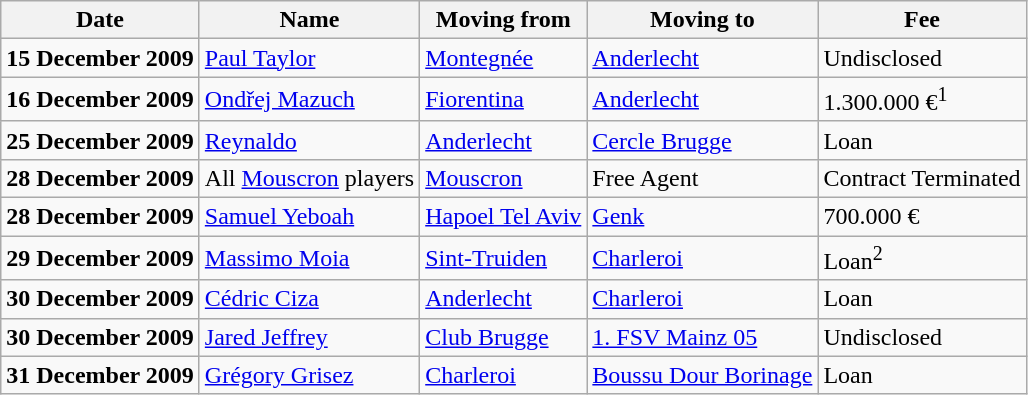<table class="wikitable sortable">
<tr>
<th>Date</th>
<th>Name</th>
<th>Moving from</th>
<th>Moving to</th>
<th>Fee</th>
</tr>
<tr>
<td><strong>15 December 2009</strong></td>
<td> <a href='#'>Paul Taylor</a></td>
<td><a href='#'>Montegnée</a></td>
<td><a href='#'>Anderlecht</a></td>
<td>Undisclosed</td>
</tr>
<tr>
<td><strong>16 December 2009</strong></td>
<td> <a href='#'>Ondřej Mazuch</a></td>
<td> <a href='#'>Fiorentina</a></td>
<td><a href='#'>Anderlecht</a></td>
<td>1.300.000 €<sup>1</sup></td>
</tr>
<tr>
<td><strong>25 December 2009</strong></td>
<td> <a href='#'>Reynaldo</a></td>
<td><a href='#'>Anderlecht</a></td>
<td><a href='#'>Cercle Brugge</a></td>
<td>Loan</td>
</tr>
<tr>
<td><strong>28 December 2009</strong></td>
<td>All <a href='#'>Mouscron</a> players</td>
<td><a href='#'>Mouscron</a></td>
<td>Free Agent</td>
<td>Contract Terminated</td>
</tr>
<tr>
<td><strong>28 December 2009</strong></td>
<td> <a href='#'>Samuel Yeboah</a></td>
<td> <a href='#'>Hapoel Tel Aviv</a></td>
<td><a href='#'>Genk</a></td>
<td>700.000 €</td>
</tr>
<tr>
<td><strong>29 December 2009</strong></td>
<td><a href='#'>Massimo Moia</a></td>
<td><a href='#'>Sint-Truiden</a></td>
<td><a href='#'>Charleroi</a></td>
<td>Loan<sup>2</sup></td>
</tr>
<tr>
<td><strong>30 December 2009</strong></td>
<td><a href='#'>Cédric Ciza</a></td>
<td><a href='#'>Anderlecht</a></td>
<td><a href='#'>Charleroi</a></td>
<td>Loan</td>
</tr>
<tr>
<td><strong>30 December 2009</strong></td>
<td> <a href='#'>Jared Jeffrey</a></td>
<td><a href='#'>Club Brugge</a></td>
<td> <a href='#'>1. FSV Mainz 05</a></td>
<td>Undisclosed</td>
</tr>
<tr>
<td><strong>31 December 2009</strong></td>
<td><a href='#'>Grégory Grisez</a></td>
<td><a href='#'>Charleroi</a></td>
<td><a href='#'>Boussu Dour Borinage</a></td>
<td>Loan</td>
</tr>
</table>
